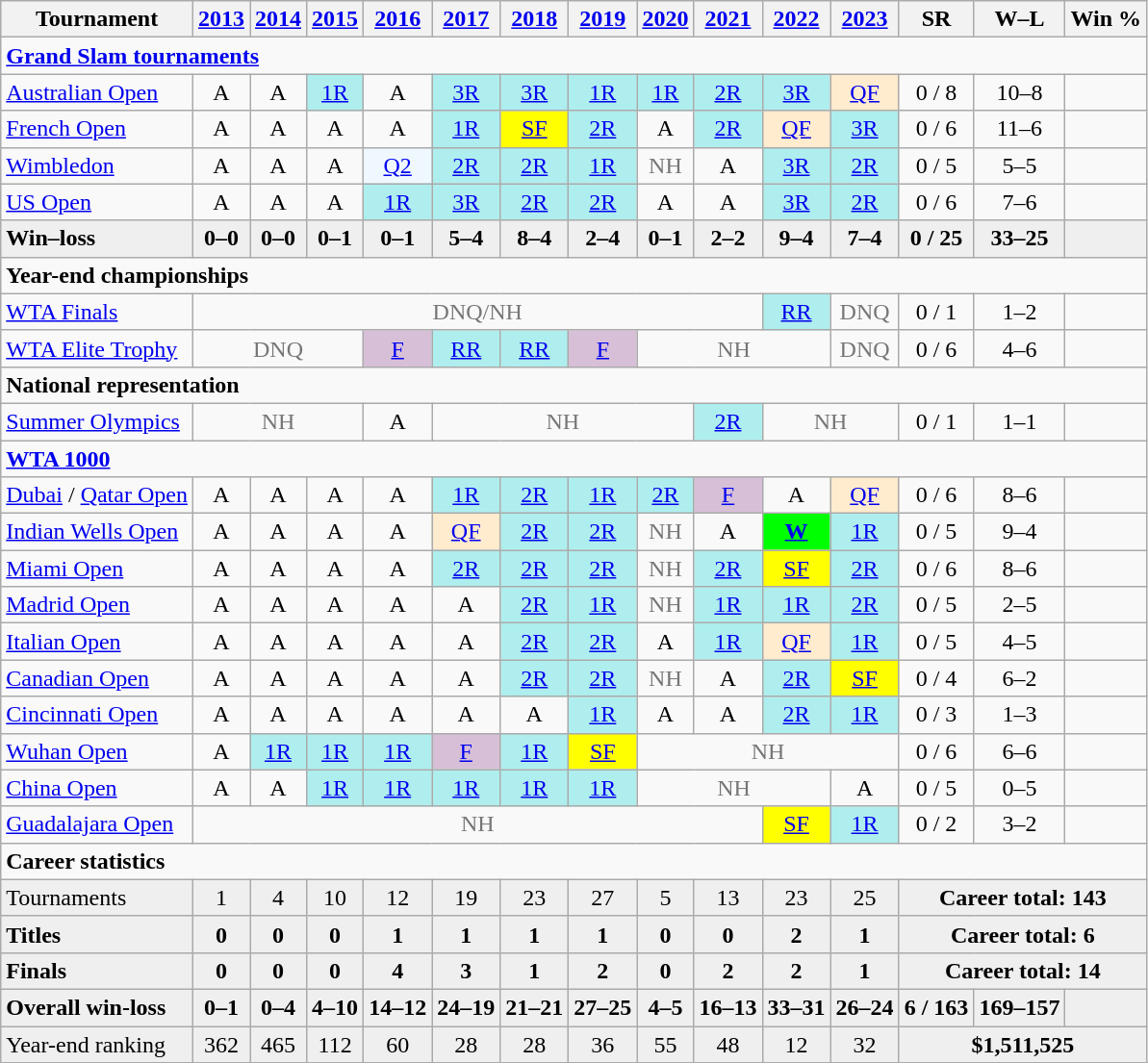<table class="wikitable" style="text-align:center">
<tr>
<th>Tournament</th>
<th><a href='#'>2013</a></th>
<th><a href='#'>2014</a></th>
<th><a href='#'>2015</a></th>
<th><a href='#'>2016</a></th>
<th><a href='#'>2017</a></th>
<th><a href='#'>2018</a></th>
<th><a href='#'>2019</a></th>
<th><a href='#'>2020</a></th>
<th><a href='#'>2021</a></th>
<th><a href='#'>2022</a></th>
<th><a href='#'>2023</a></th>
<th>SR</th>
<th>W–L</th>
<th>Win %</th>
</tr>
<tr>
<td colspan="15" align="left"><strong><a href='#'>Grand Slam tournaments</a></strong></td>
</tr>
<tr>
<td align="left"><a href='#'>Australian Open</a></td>
<td>A</td>
<td>A</td>
<td bgcolor="afeeee"><a href='#'>1R</a></td>
<td>A</td>
<td bgcolor="afeeee"><a href='#'>3R</a></td>
<td bgcolor="afeeee"><a href='#'>3R</a></td>
<td bgcolor="afeeee"><a href='#'>1R</a></td>
<td bgcolor="afeeee"><a href='#'>1R</a></td>
<td bgcolor="afeeee"><a href='#'>2R</a></td>
<td bgcolor="afeeee"><a href='#'>3R</a></td>
<td bgcolor="ffebcd"><a href='#'>QF</a></td>
<td>0 / 8</td>
<td>10–8</td>
<td></td>
</tr>
<tr>
<td align="left"><a href='#'>French Open</a></td>
<td>A</td>
<td>A</td>
<td>A</td>
<td>A</td>
<td bgcolor="afeeee"><a href='#'>1R</a></td>
<td bgcolor="yellow"><a href='#'>SF</a></td>
<td bgcolor="afeeee"><a href='#'>2R</a></td>
<td>A</td>
<td bgcolor="afeeee"><a href='#'>2R</a></td>
<td bgcolor="ffebcd"><a href='#'>QF</a></td>
<td bgcolor="afeeee"><a href='#'>3R</a></td>
<td>0 / 6</td>
<td>11–6</td>
<td></td>
</tr>
<tr>
<td align="left"><a href='#'>Wimbledon</a></td>
<td>A</td>
<td>A</td>
<td>A</td>
<td bgcolor="f0f8ff"><a href='#'>Q2</a></td>
<td bgcolor="afeeee"><a href='#'>2R</a></td>
<td bgcolor="afeeee"><a href='#'>2R</a></td>
<td bgcolor="afeeee"><a href='#'>1R</a></td>
<td style="color:#767676">NH</td>
<td>A</td>
<td bgcolor="afeeee"><a href='#'>3R</a></td>
<td bgcolor="afeeee"><a href='#'>2R</a></td>
<td>0 / 5</td>
<td>5–5</td>
<td></td>
</tr>
<tr>
<td align="left"><a href='#'>US Open</a></td>
<td>A</td>
<td>A</td>
<td>A</td>
<td bgcolor="afeeee"><a href='#'>1R</a></td>
<td bgcolor="afeeee"><a href='#'>3R</a></td>
<td bgcolor="afeeee"><a href='#'>2R</a></td>
<td bgcolor="afeeee"><a href='#'>2R</a></td>
<td>A</td>
<td>A</td>
<td bgcolor="afeeee"><a href='#'>3R</a></td>
<td bgcolor="afeeee"><a href='#'>2R</a></td>
<td>0 / 6</td>
<td>7–6</td>
<td></td>
</tr>
<tr style="background:#efefef;font-weight:bold">
<td align="left">Win–loss</td>
<td>0–0</td>
<td>0–0</td>
<td>0–1</td>
<td>0–1</td>
<td>5–4</td>
<td>8–4</td>
<td>2–4</td>
<td>0–1</td>
<td>2–2</td>
<td>9–4</td>
<td>7–4</td>
<td>0 / 25</td>
<td>33–25</td>
<td></td>
</tr>
<tr>
<td colspan="15" align="left"><strong>Year-end championships</strong></td>
</tr>
<tr>
<td align=left><a href='#'>WTA Finals</a></td>
<td colspan="9" style="color:#767676">DNQ/NH</td>
<td bgcolor=afeeee><a href='#'>RR</a></td>
<td style="color:#767676">DNQ</td>
<td>0 / 1</td>
<td>1–2</td>
<td></td>
</tr>
<tr>
<td align="left"><a href='#'>WTA Elite Trophy</a></td>
<td colspan="3" style="color:#767676">DNQ</td>
<td bgcolor="thistle"><a href='#'>F</a></td>
<td bgcolor="afeeee"><a href='#'>RR</a></td>
<td bgcolor="afeeee"><a href='#'>RR</a></td>
<td bgcolor="thistle"><a href='#'>F</a></td>
<td colspan="3" style="color:#767676">NH</td>
<td style="color:#767676">DNQ</td>
<td>0 / 6</td>
<td>4–6</td>
<td></td>
</tr>
<tr>
<td colspan="15" align="left"><strong>National representation</strong></td>
</tr>
<tr>
<td align="left"><a href='#'>Summer Olympics</a></td>
<td colspan="3" style="color:#767676">NH</td>
<td>A</td>
<td colspan="4" style="color:#767676">NH</td>
<td bgcolor="afeeee"><a href='#'>2R</a></td>
<td colspan="2" style="color:#767676">NH</td>
<td>0 / 1</td>
<td>1–1</td>
<td></td>
</tr>
<tr>
<td colspan="15" align="left"><strong><a href='#'>WTA 1000</a></strong></td>
</tr>
<tr>
<td align="left"><a href='#'>Dubai</a> / <a href='#'>Qatar Open</a></td>
<td>A</td>
<td>A</td>
<td>A</td>
<td>A</td>
<td bgcolor="afeeee"><a href='#'>1R</a></td>
<td bgcolor="afeeee"><a href='#'>2R</a></td>
<td bgcolor="afeeee"><a href='#'>1R</a></td>
<td bgcolor="afeeee"><a href='#'>2R</a></td>
<td bgcolor="thistle"><a href='#'>F</a></td>
<td>A</td>
<td bgcolor="ffebcd"><a href='#'>QF</a></td>
<td>0 / 6</td>
<td>8–6</td>
<td></td>
</tr>
<tr>
<td align="left"><a href='#'>Indian Wells Open</a></td>
<td>A</td>
<td>A</td>
<td>A</td>
<td>A</td>
<td bgcolor="ffebcd"><a href='#'>QF</a></td>
<td bgcolor="afeeee"><a href='#'>2R</a></td>
<td bgcolor="afeeee"><a href='#'>2R</a></td>
<td style="color:#767676">NH</td>
<td>A</td>
<td bgcolor="lime"><strong><a href='#'>W</a></strong></td>
<td bgcolor="afeeee"><a href='#'>1R</a></td>
<td>0 / 5</td>
<td>9–4</td>
<td></td>
</tr>
<tr>
<td align="left"><a href='#'>Miami Open</a></td>
<td>A</td>
<td>A</td>
<td>A</td>
<td>A</td>
<td bgcolor="afeeee"><a href='#'>2R</a></td>
<td bgcolor="afeeee"><a href='#'>2R</a></td>
<td bgcolor="afeeee"><a href='#'>2R</a></td>
<td style="color:#767676">NH</td>
<td bgcolor="afeeee"><a href='#'>2R</a></td>
<td bgcolor="yellow"><a href='#'>SF</a></td>
<td bgcolor="afeeee"><a href='#'>2R</a></td>
<td>0 / 6</td>
<td>8–6</td>
<td></td>
</tr>
<tr>
<td align="left"><a href='#'>Madrid Open</a></td>
<td>A</td>
<td>A</td>
<td>A</td>
<td>A</td>
<td>A</td>
<td bgcolor="afeeee"><a href='#'>2R</a></td>
<td bgcolor="afeeee"><a href='#'>1R</a></td>
<td style="color:#767676">NH</td>
<td bgcolor="afeeee"><a href='#'>1R</a></td>
<td bgcolor="afeeee"><a href='#'>1R</a></td>
<td bgcolor="afeeee"><a href='#'>2R</a></td>
<td>0 / 5</td>
<td>2–5</td>
<td></td>
</tr>
<tr>
<td align="left"><a href='#'>Italian Open</a></td>
<td>A</td>
<td>A</td>
<td>A</td>
<td>A</td>
<td>A</td>
<td bgcolor="afeeee"><a href='#'>2R</a></td>
<td bgcolor="afeeee"><a href='#'>2R</a></td>
<td>A</td>
<td bgcolor="afeeee"><a href='#'>1R</a></td>
<td bgcolor="ffebcd"><a href='#'>QF</a></td>
<td bgcolor="afeeee"><a href='#'>1R</a></td>
<td>0 / 5</td>
<td>4–5</td>
<td></td>
</tr>
<tr>
<td align="left"><a href='#'>Canadian Open</a></td>
<td>A</td>
<td>A</td>
<td>A</td>
<td>A</td>
<td>A</td>
<td bgcolor="afeeee"><a href='#'>2R</a></td>
<td bgcolor="afeeee"><a href='#'>2R</a></td>
<td style="color:#767676">NH</td>
<td>A</td>
<td bgcolor="afeeee"><a href='#'>2R</a></td>
<td bgcolor=yellow><a href='#'>SF</a></td>
<td>0 / 4</td>
<td>6–2</td>
<td></td>
</tr>
<tr>
<td align="left"><a href='#'>Cincinnati Open</a></td>
<td>A</td>
<td>A</td>
<td>A</td>
<td>A</td>
<td>A</td>
<td>A</td>
<td bgcolor="afeeee"><a href='#'>1R</a></td>
<td>A</td>
<td>A</td>
<td bgcolor="afeeee"><a href='#'>2R</a></td>
<td bgcolor="afeeee"><a href='#'>1R</a></td>
<td>0 / 3</td>
<td>1–3</td>
<td></td>
</tr>
<tr>
<td align="left"><a href='#'>Wuhan Open</a></td>
<td>A</td>
<td bgcolor="afeeee"><a href='#'>1R</a></td>
<td bgcolor="afeeee"><a href='#'>1R</a></td>
<td bgcolor="afeeee"><a href='#'>1R</a></td>
<td bgcolor="thistle"><a href='#'>F</a></td>
<td bgcolor="afeeee"><a href='#'>1R</a></td>
<td bgcolor="yellow"><a href='#'>SF</a></td>
<td colspan="4" style="color:#767676">NH</td>
<td>0 / 6</td>
<td>6–6</td>
<td></td>
</tr>
<tr>
<td align="left"><a href='#'>China Open</a></td>
<td>A</td>
<td>A</td>
<td bgcolor="afeeee"><a href='#'>1R</a></td>
<td bgcolor="afeeee"><a href='#'>1R</a></td>
<td bgcolor="afeeee"><a href='#'>1R</a></td>
<td bgcolor="afeeee"><a href='#'>1R</a></td>
<td bgcolor="afeeee"><a href='#'>1R</a></td>
<td colspan="3" style="color:#767676">NH</td>
<td>A</td>
<td>0 / 5</td>
<td>0–5</td>
<td></td>
</tr>
<tr>
<td align="left"><a href='#'>Guadalajara Open</a></td>
<td colspan="9" style="color:#767676">NH</td>
<td style="background:yellow"><a href='#'>SF</a></td>
<td bgcolor="afeeee"><a href='#'>1R</a></td>
<td>0 / 2</td>
<td>3–2</td>
<td></td>
</tr>
<tr>
<td colspan="15" align="left"><strong>Career statistics</strong></td>
</tr>
<tr bgcolor="efefef">
<td align="left">Tournaments</td>
<td>1</td>
<td>4</td>
<td>10</td>
<td>12</td>
<td>19</td>
<td>23</td>
<td>27</td>
<td>5</td>
<td>13</td>
<td>23</td>
<td>25</td>
<td colspan="3"><strong>Career total: 143</strong></td>
</tr>
<tr style="background:#efefef;font-weight:bold">
<td align="left">Titles</td>
<td>0</td>
<td>0</td>
<td>0</td>
<td>1</td>
<td>1</td>
<td>1</td>
<td>1</td>
<td>0</td>
<td>0</td>
<td>2</td>
<td>1</td>
<td colspan="3">Career total: 6</td>
</tr>
<tr style="background:#efefef;font-weight:bold">
<td align="left">Finals</td>
<td>0</td>
<td>0</td>
<td>0</td>
<td>4</td>
<td>3</td>
<td>1</td>
<td>2</td>
<td>0</td>
<td>2</td>
<td>2</td>
<td>1</td>
<td colspan="3">Career total: 14</td>
</tr>
<tr style="background:#efefef;font-weight:bold">
<td align="left">Overall win-loss</td>
<td>0–1</td>
<td>0–4</td>
<td>4–10</td>
<td>14–12</td>
<td>24–19</td>
<td>21–21</td>
<td>27–25</td>
<td>4–5</td>
<td>16–13</td>
<td>33–31</td>
<td>26–24</td>
<td>6 / 163</td>
<td>169–157</td>
<td></td>
</tr>
<tr bgcolor="efefef">
<td align="left">Year-end ranking</td>
<td>362</td>
<td>465</td>
<td>112</td>
<td>60</td>
<td>28</td>
<td>28</td>
<td>36</td>
<td>55</td>
<td>48</td>
<td>12</td>
<td>32</td>
<td colspan="3"><strong>$1,511,525</strong></td>
</tr>
</table>
